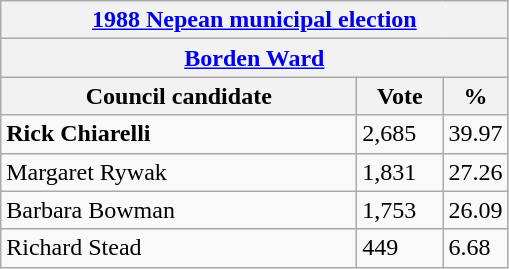<table class="wikitable">
<tr>
<th colspan=3><a href='#'>1988 Nepean municipal election</a></th>
</tr>
<tr>
<th colspan="3"><a href='#'>Borden Ward</a></th>
</tr>
<tr>
<th bgcolor="#DDDDFF" width="230px">Council candidate</th>
<th bgcolor="#DDDDFF" width="50px">Vote</th>
<th bgcolor="#DDDDFF" width="30px">%</th>
</tr>
<tr>
<td><strong>Rick Chiarelli</strong></td>
<td>2,685</td>
<td>39.97</td>
</tr>
<tr>
<td>Margaret Rywak</td>
<td>1,831</td>
<td>27.26</td>
</tr>
<tr>
<td>Barbara Bowman</td>
<td>1,753</td>
<td>26.09</td>
</tr>
<tr>
<td>Richard Stead</td>
<td>449</td>
<td>6.68</td>
</tr>
</table>
